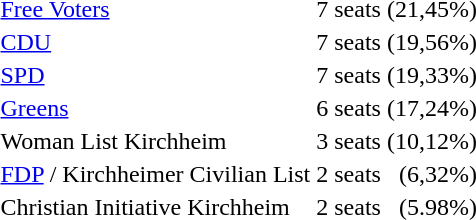<table>
<tr>
<td><a href='#'>Free Voters</a></td>
<td align = "right">7 seats</td>
<td align = "right">(21,45%)</td>
</tr>
<tr>
<td><a href='#'>CDU</a></td>
<td align = "right">7 seats</td>
<td align = "right">(19,56%)</td>
</tr>
<tr>
<td><a href='#'>SPD</a></td>
<td align = "right">7 seats</td>
<td align = "right">(19,33%)</td>
</tr>
<tr>
<td><a href='#'>Greens</a></td>
<td align = "right">6 seats</td>
<td align = "right">(17,24%)</td>
</tr>
<tr>
<td>Woman List Kirchheim</td>
<td align = "right">3 seats</td>
<td align = "right">(10,12%)</td>
</tr>
<tr>
<td><a href='#'>FDP</a> / Kirchheimer Civilian List</td>
<td align = "right">2 seats</td>
<td align = "right">(6,32%)</td>
</tr>
<tr>
<td>Christian Initiative Kirchheim</td>
<td align = "right">2 seats</td>
<td align = "right">(5.98%)</td>
</tr>
</table>
